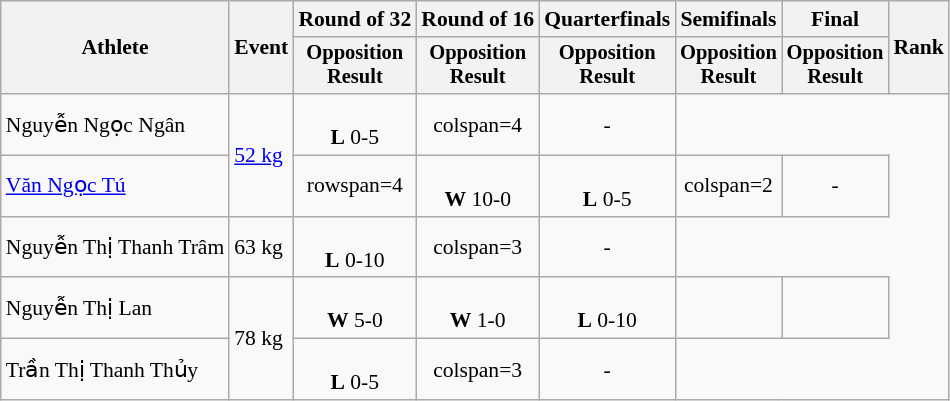<table class=wikitable style=font-size:90%;text-align:center>
<tr>
<th rowspan="2">Athlete</th>
<th rowspan="2">Event</th>
<th>Round of 32</th>
<th>Round of 16</th>
<th>Quarterfinals</th>
<th>Semifinals</th>
<th>Final</th>
<th rowspan="2">Rank</th>
</tr>
<tr style="font-size:95%">
<th>Opposition<br>Result</th>
<th>Opposition<br>Result</th>
<th>Opposition<br>Result</th>
<th>Opposition<br>Result</th>
<th>Opposition<br>Result</th>
</tr>
<tr>
<td align=left>Nguyễn Ngọc Ngân</td>
<td rowspan=2 align=left><a href='#'>52 kg</a></td>
<td><br><strong>L</strong> 0-5</td>
<td>colspan=4</td>
<td>-</td>
</tr>
<tr>
<td align=left><a href='#'>Văn Ngọc Tú</a></td>
<td>rowspan=4</td>
<td><br><strong>W</strong> 10-0</td>
<td><br><strong>L</strong> 0-5</td>
<td>colspan=2</td>
<td>-</td>
</tr>
<tr>
<td align=left>Nguyễn Thị Thanh Trâm</td>
<td align=left>63 kg</td>
<td><br><strong>L</strong> 0-10</td>
<td>colspan=3</td>
<td>-</td>
</tr>
<tr>
<td align=left>Nguyễn Thị Lan</td>
<td rowspan=2 align=left>78 kg</td>
<td><br><strong>W</strong> 5-0</td>
<td><br><strong>W</strong> 1-0</td>
<td><br><strong>L</strong> 0-10</td>
<td></td>
<td></td>
</tr>
<tr>
<td align=left>Trần Thị Thanh Thủy</td>
<td><br><strong>L</strong> 0-5</td>
<td>colspan=3</td>
<td>-</td>
</tr>
</table>
